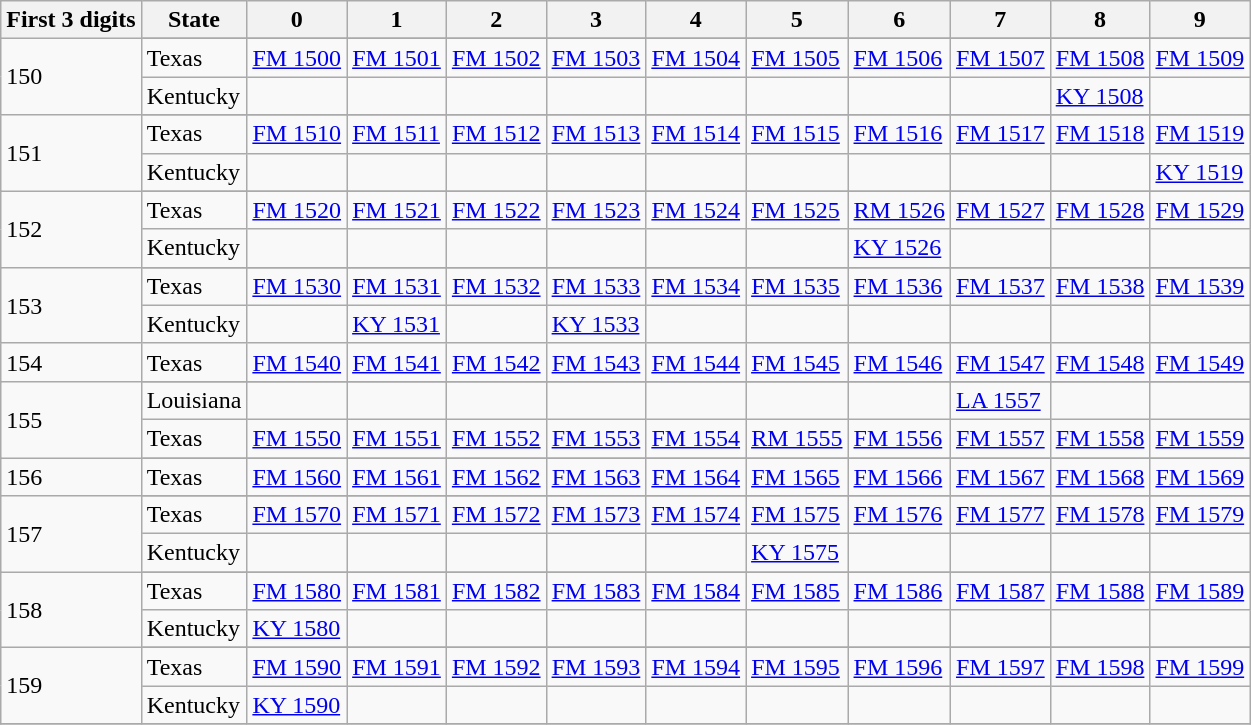<table class="wikitable">
<tr>
<th>First 3 digits</th>
<th>State</th>
<th>0</th>
<th>1</th>
<th>2</th>
<th>3</th>
<th>4</th>
<th>5</th>
<th>6</th>
<th>7</th>
<th>8</th>
<th>9</th>
</tr>
<tr id="150">
<td rowspan=3>150</td>
</tr>
<tr>
<td>Texas</td>
<td><a href='#'>FM 1500</a></td>
<td><a href='#'>FM 1501</a></td>
<td><a href='#'>FM 1502</a></td>
<td><a href='#'>FM 1503</a></td>
<td><a href='#'>FM 1504</a></td>
<td><a href='#'>FM 1505</a></td>
<td><a href='#'>FM 1506</a></td>
<td><a href='#'>FM 1507</a></td>
<td><a href='#'>FM 1508</a></td>
<td><a href='#'>FM 1509</a></td>
</tr>
<tr>
<td>Kentucky</td>
<td></td>
<td></td>
<td></td>
<td></td>
<td></td>
<td></td>
<td></td>
<td></td>
<td><a href='#'>KY 1508</a></td>
<td></td>
</tr>
<tr id="151">
<td rowspan=3>151</td>
</tr>
<tr>
<td>Texas</td>
<td><a href='#'>FM 1510</a></td>
<td><a href='#'>FM 1511</a></td>
<td><a href='#'>FM 1512</a></td>
<td><a href='#'>FM 1513</a></td>
<td><a href='#'>FM 1514</a></td>
<td><a href='#'>FM 1515</a></td>
<td><a href='#'>FM 1516</a></td>
<td><a href='#'>FM 1517</a></td>
<td><a href='#'>FM 1518</a></td>
<td><a href='#'>FM 1519</a></td>
</tr>
<tr>
<td>Kentucky</td>
<td></td>
<td></td>
<td></td>
<td></td>
<td></td>
<td></td>
<td></td>
<td></td>
<td></td>
<td><a href='#'>KY 1519</a></td>
</tr>
<tr id="152">
<td rowspan=3>152</td>
</tr>
<tr>
<td>Texas</td>
<td><a href='#'>FM 1520</a></td>
<td><a href='#'>FM 1521</a></td>
<td><a href='#'>FM 1522</a></td>
<td><a href='#'>FM 1523</a></td>
<td><a href='#'>FM 1524</a></td>
<td><a href='#'>FM 1525</a></td>
<td><a href='#'>RM 1526</a></td>
<td><a href='#'>FM 1527</a></td>
<td><a href='#'>FM 1528</a></td>
<td><a href='#'>FM 1529</a></td>
</tr>
<tr>
<td>Kentucky</td>
<td></td>
<td></td>
<td></td>
<td></td>
<td></td>
<td></td>
<td><a href='#'>KY 1526</a></td>
<td></td>
<td></td>
<td></td>
</tr>
<tr id="153">
<td rowspan=3>153</td>
</tr>
<tr>
<td>Texas</td>
<td><a href='#'>FM 1530</a></td>
<td><a href='#'>FM 1531</a></td>
<td><a href='#'>FM 1532</a></td>
<td><a href='#'>FM 1533</a></td>
<td><a href='#'>FM 1534</a></td>
<td><a href='#'>FM 1535</a></td>
<td><a href='#'>FM 1536</a></td>
<td><a href='#'>FM 1537</a></td>
<td><a href='#'>FM 1538</a></td>
<td><a href='#'>FM 1539</a></td>
</tr>
<tr>
<td>Kentucky</td>
<td></td>
<td><a href='#'>KY 1531</a></td>
<td></td>
<td><a href='#'>KY 1533</a></td>
<td></td>
<td></td>
<td></td>
<td></td>
<td></td>
<td></td>
</tr>
<tr id="154">
<td rowspan=1>154</td>
<td>Texas</td>
<td><a href='#'>FM 1540</a></td>
<td><a href='#'>FM 1541</a></td>
<td><a href='#'>FM 1542</a></td>
<td><a href='#'>FM 1543</a></td>
<td><a href='#'>FM 1544</a></td>
<td><a href='#'>FM 1545</a></td>
<td><a href='#'>FM 1546</a></td>
<td><a href='#'>FM 1547</a></td>
<td><a href='#'>FM 1548</a></td>
<td><a href='#'>FM 1549</a></td>
</tr>
<tr id="155">
<td rowspan=3>155</td>
</tr>
<tr>
<td>Louisiana</td>
<td></td>
<td></td>
<td></td>
<td></td>
<td></td>
<td></td>
<td></td>
<td><a href='#'>LA 1557</a></td>
<td></td>
<td></td>
</tr>
<tr>
<td>Texas</td>
<td><a href='#'>FM 1550</a></td>
<td><a href='#'>FM 1551</a></td>
<td><a href='#'>FM 1552</a></td>
<td><a href='#'>FM 1553</a></td>
<td><a href='#'>FM 1554</a></td>
<td><a href='#'>RM 1555</a></td>
<td><a href='#'>FM 1556</a></td>
<td><a href='#'>FM 1557</a></td>
<td><a href='#'>FM 1558</a></td>
<td><a href='#'>FM 1559</a></td>
</tr>
<tr id="156">
<td rowspan=2>156</td>
</tr>
<tr>
<td>Texas</td>
<td><a href='#'>FM 1560</a></td>
<td><a href='#'>FM 1561</a></td>
<td><a href='#'>FM 1562</a></td>
<td><a href='#'>FM 1563</a></td>
<td><a href='#'>FM 1564</a></td>
<td><a href='#'>FM 1565</a></td>
<td><a href='#'>FM 1566</a></td>
<td><a href='#'>FM 1567</a></td>
<td><a href='#'>FM 1568</a></td>
<td><a href='#'>FM 1569</a></td>
</tr>
<tr id="157">
<td rowspan=3>157</td>
</tr>
<tr>
<td>Texas</td>
<td><a href='#'>FM 1570</a></td>
<td><a href='#'>FM 1571</a></td>
<td><a href='#'>FM 1572</a></td>
<td><a href='#'>FM 1573</a></td>
<td><a href='#'>FM 1574</a></td>
<td><a href='#'>FM 1575</a></td>
<td><a href='#'>FM 1576</a></td>
<td><a href='#'>FM 1577</a></td>
<td><a href='#'>FM 1578</a></td>
<td><a href='#'>FM 1579</a></td>
</tr>
<tr>
<td>Kentucky</td>
<td></td>
<td></td>
<td></td>
<td></td>
<td></td>
<td><a href='#'>KY 1575</a></td>
<td></td>
<td></td>
<td></td>
<td></td>
</tr>
<tr id="158">
<td rowspan=3>158</td>
</tr>
<tr>
<td>Texas</td>
<td><a href='#'>FM 1580</a></td>
<td><a href='#'>FM 1581</a></td>
<td><a href='#'>FM 1582</a></td>
<td><a href='#'>FM 1583</a></td>
<td><a href='#'>FM 1584</a></td>
<td><a href='#'>FM 1585</a></td>
<td><a href='#'>FM 1586</a></td>
<td><a href='#'>FM 1587</a></td>
<td><a href='#'>FM 1588</a></td>
<td><a href='#'>FM 1589</a></td>
</tr>
<tr>
<td>Kentucky</td>
<td><a href='#'>KY 1580</a></td>
<td></td>
<td></td>
<td></td>
<td></td>
<td></td>
<td></td>
<td></td>
<td></td>
<td></td>
</tr>
<tr id="159">
<td rowspan=3>159</td>
</tr>
<tr>
<td>Texas</td>
<td><a href='#'>FM 1590</a></td>
<td><a href='#'>FM 1591</a></td>
<td><a href='#'>FM 1592</a></td>
<td><a href='#'>FM 1593</a></td>
<td><a href='#'>FM 1594</a></td>
<td><a href='#'>FM 1595</a></td>
<td><a href='#'>FM 1596</a></td>
<td><a href='#'>FM 1597</a></td>
<td><a href='#'>FM 1598</a></td>
<td><a href='#'>FM 1599</a></td>
</tr>
<tr>
<td>Kentucky</td>
<td><a href='#'>KY 1590</a></td>
<td></td>
<td></td>
<td></td>
<td></td>
<td></td>
<td></td>
<td></td>
<td></td>
<td></td>
</tr>
<tr>
</tr>
</table>
